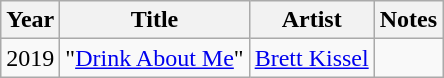<table class="wikitable">
<tr>
<th>Year</th>
<th>Title</th>
<th>Artist</th>
<th>Notes</th>
</tr>
<tr>
<td>2019</td>
<td>"<a href='#'>Drink About Me</a>"</td>
<td><a href='#'>Brett Kissel</a></td>
<td></td>
</tr>
</table>
